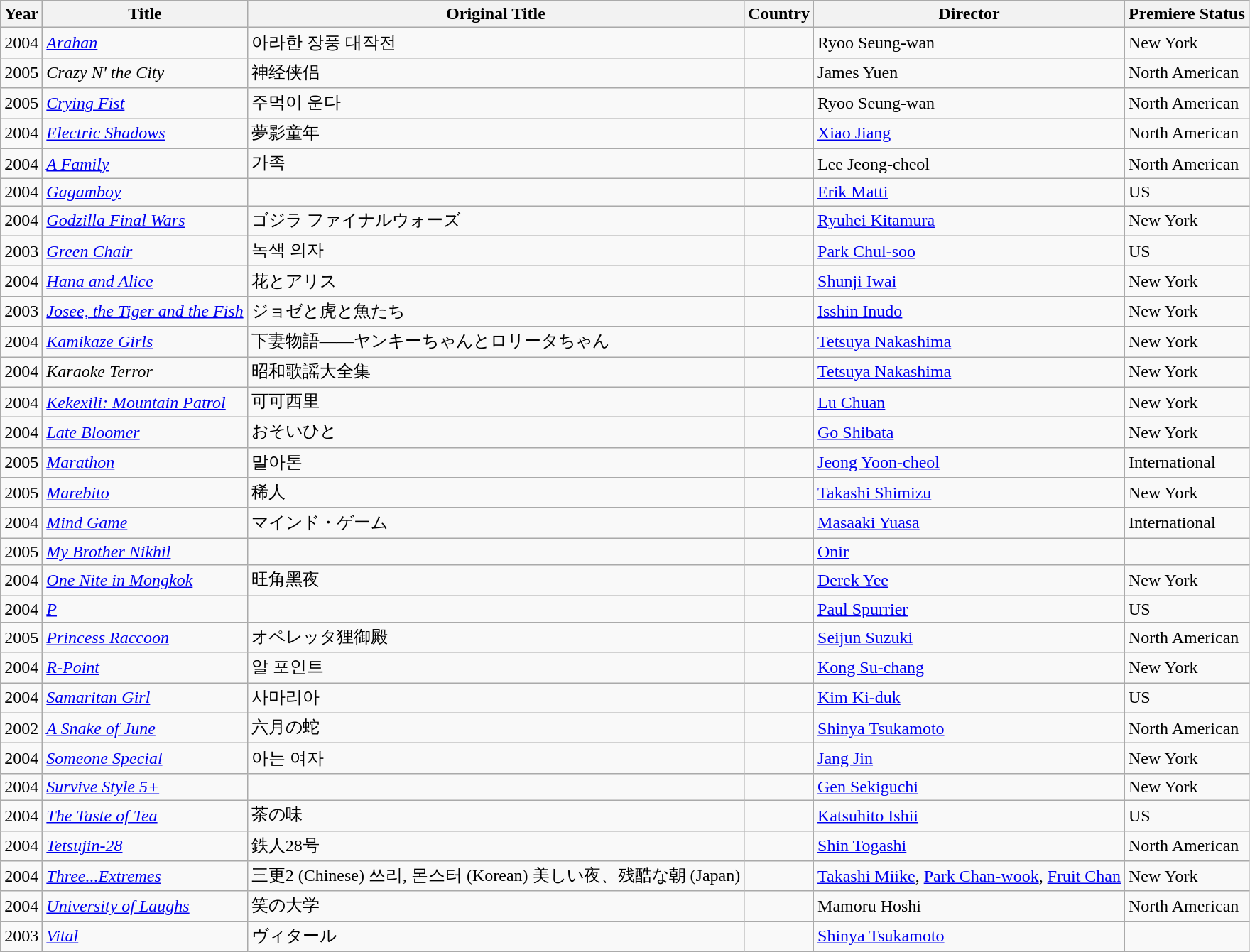<table class="wikitable">
<tr>
<th>Year</th>
<th>Title</th>
<th>Original Title</th>
<th>Country</th>
<th>Director</th>
<th>Premiere Status</th>
</tr>
<tr>
<td>2004</td>
<td><em><a href='#'>Arahan</a></em></td>
<td>아라한 장풍 대작전</td>
<td></td>
<td>Ryoo Seung-wan</td>
<td>New York</td>
</tr>
<tr>
<td>2005</td>
<td Crazy N' the City><em>Crazy N' the City</em></td>
<td>神经侠侣</td>
<td></td>
<td>James Yuen</td>
<td>North American</td>
</tr>
<tr>
<td>2005</td>
<td><em><a href='#'>Crying Fist</a></em></td>
<td>주먹이 운다</td>
<td></td>
<td>Ryoo Seung-wan</td>
<td>North American</td>
</tr>
<tr>
<td>2004</td>
<td><em><a href='#'>Electric Shadows</a></em></td>
<td>夢影童年</td>
<td></td>
<td><a href='#'>Xiao Jiang</a></td>
<td>North American</td>
</tr>
<tr>
<td>2004</td>
<td><a href='#'><em>A Family</em></a></td>
<td>가족</td>
<td></td>
<td>Lee Jeong-cheol</td>
<td>North American</td>
</tr>
<tr>
<td>2004</td>
<td><em><a href='#'>Gagamboy</a></em></td>
<td></td>
<td></td>
<td><a href='#'>Erik Matti</a></td>
<td>US</td>
</tr>
<tr>
<td>2004</td>
<td><em><a href='#'>Godzilla Final Wars</a></em></td>
<td>ゴジラ ファイナルウォーズ</td>
<td></td>
<td><a href='#'>Ryuhei Kitamura</a></td>
<td>New York</td>
</tr>
<tr>
<td>2003</td>
<td><em><a href='#'>Green Chair</a></em></td>
<td>녹색 의자</td>
<td></td>
<td><a href='#'>Park Chul-soo</a></td>
<td>US</td>
</tr>
<tr>
<td>2004</td>
<td Hana & Alice><em><a href='#'>Hana and Alice</a></em></td>
<td>花とアリス</td>
<td></td>
<td><a href='#'>Shunji Iwai</a></td>
<td>New York</td>
</tr>
<tr>
<td>2003</td>
<td Josee, The Tiger and the Fish><em><a href='#'>Josee, the Tiger and the Fish</a></em></td>
<td>ジョゼと虎と魚たち</td>
<td></td>
<td><a href='#'>Isshin Inudo</a></td>
<td>New York</td>
</tr>
<tr>
<td>2004</td>
<td><em><a href='#'>Kamikaze Girls</a></em></td>
<td>下妻物語——ヤンキーちゃんとロリータちゃん</td>
<td></td>
<td><a href='#'>Tetsuya Nakashima</a></td>
<td>New York</td>
</tr>
<tr>
<td>2004</td>
<td Karaoke Terror><em>Karaoke Terror</em></td>
<td>昭和歌謡大全集</td>
<td></td>
<td><a href='#'>Tetsuya Nakashima</a></td>
<td>New York</td>
</tr>
<tr>
<td>2004</td>
<td><em><a href='#'>Kekexili: Mountain Patrol</a></em></td>
<td>可可西里</td>
<td></td>
<td><a href='#'>Lu Chuan</a></td>
<td>New York</td>
</tr>
<tr>
<td>2004</td>
<td><a href='#'><em>Late Bloomer</em></a></td>
<td>おそいひと</td>
<td></td>
<td><a href='#'>Go Shibata</a></td>
<td>New York</td>
</tr>
<tr>
<td>2005</td>
<td><a href='#'><em>Marathon</em></a></td>
<td>말아톤</td>
<td></td>
<td><a href='#'>Jeong Yoon-cheol</a></td>
<td>International</td>
</tr>
<tr>
<td>2005</td>
<td><a href='#'><em>Marebito</em></a></td>
<td>稀人</td>
<td></td>
<td><a href='#'>Takashi Shimizu</a></td>
<td>New York</td>
</tr>
<tr>
<td>2004</td>
<td><a href='#'><em>Mind Game</em></a></td>
<td>マインド・ゲーム</td>
<td></td>
<td><a href='#'>Masaaki Yuasa</a></td>
<td>International</td>
</tr>
<tr>
<td>2005</td>
<td><em><a href='#'>My Brother Nikhil</a></em></td>
<td></td>
<td></td>
<td><a href='#'>Onir</a></td>
<td></td>
</tr>
<tr>
<td>2004</td>
<td><em><a href='#'>One Nite in Mongkok</a></em></td>
<td>旺角黑夜</td>
<td></td>
<td><a href='#'>Derek Yee</a></td>
<td>New York</td>
</tr>
<tr>
<td>2004</td>
<td><a href='#'><em>P</em></a></td>
<td></td>
<td></td>
<td><a href='#'>Paul Spurrier</a></td>
<td>US</td>
</tr>
<tr>
<td>2005</td>
<td><em><a href='#'>Princess Raccoon</a></em></td>
<td>オペレッタ狸御殿</td>
<td></td>
<td><a href='#'>Seijun Suzuki</a></td>
<td>North American</td>
</tr>
<tr>
<td>2004</td>
<td><em><a href='#'>R-Point</a></em></td>
<td>알 포인트</td>
<td></td>
<td><a href='#'>Kong Su-chang</a></td>
<td>New York</td>
</tr>
<tr>
<td>2004</td>
<td><em><a href='#'>Samaritan Girl</a></em></td>
<td>사마리아</td>
<td></td>
<td><a href='#'>Kim Ki-duk</a></td>
<td>US</td>
</tr>
<tr>
<td>2002</td>
<td><em><a href='#'>A Snake of June</a></em></td>
<td>六月の蛇</td>
<td></td>
<td><a href='#'>Shinya Tsukamoto</a></td>
<td>North American</td>
</tr>
<tr>
<td>2004</td>
<td><a href='#'><em>Someone Special</em></a></td>
<td>아는 여자</td>
<td></td>
<td><a href='#'>Jang Jin</a></td>
<td>New York</td>
</tr>
<tr>
<td>2004</td>
<td><em><a href='#'>Survive Style 5+</a></em></td>
<td></td>
<td></td>
<td><a href='#'>Gen Sekiguchi</a></td>
<td>New York</td>
</tr>
<tr>
<td>2004</td>
<td><em><a href='#'>The Taste of Tea</a></em></td>
<td>茶の味</td>
<td></td>
<td><a href='#'>Katsuhito Ishii</a></td>
<td>US</td>
</tr>
<tr>
<td>2004</td>
<td><a href='#'><em>Tetsujin-28</em></a></td>
<td>鉄人28号</td>
<td></td>
<td><a href='#'>Shin Togashi</a></td>
<td>North American</td>
</tr>
<tr>
<td>2004</td>
<td><em><a href='#'>Three...Extremes</a></em></td>
<td>三更2 (Chinese) 쓰리, 몬스터 (Korean) 美しい夜、残酷な朝 (Japan)</td>
<td>  </td>
<td><a href='#'>Takashi Miike</a>, <a href='#'>Park Chan-wook</a>, <a href='#'>Fruit Chan</a></td>
<td>New York</td>
</tr>
<tr>
<td>2004</td>
<td><em><a href='#'>University of Laughs</a></em></td>
<td>笑の大学</td>
<td></td>
<td>Mamoru Hoshi</td>
<td>North American</td>
</tr>
<tr>
<td>2003</td>
<td><a href='#'><em>Vital</em></a></td>
<td>ヴィタール</td>
<td></td>
<td><a href='#'>Shinya Tsukamoto</a></td>
<td></td>
</tr>
</table>
